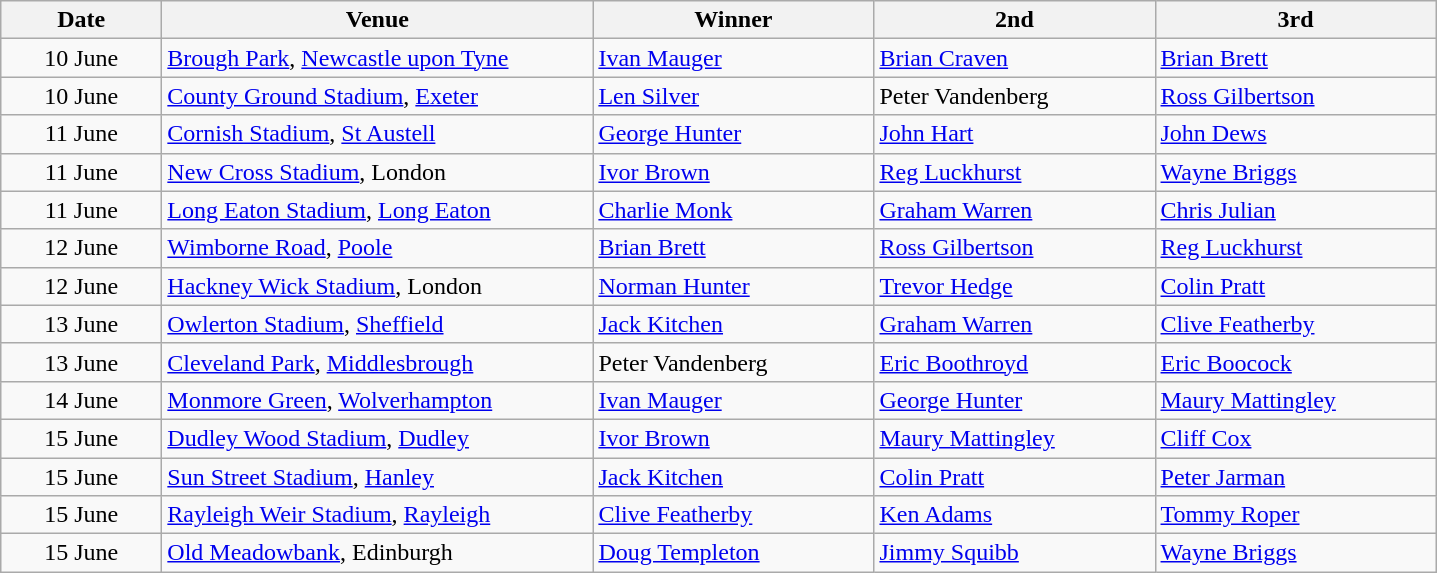<table class=wikitable>
<tr>
<th width=100>Date</th>
<th width=280>Venue</th>
<th width=180>Winner</th>
<th width=180>2nd</th>
<th width=180>3rd</th>
</tr>
<tr>
<td align=center>10 June</td>
<td><a href='#'>Brough Park</a>, <a href='#'>Newcastle upon Tyne</a></td>
<td><a href='#'>Ivan Mauger</a></td>
<td><a href='#'>Brian Craven</a></td>
<td><a href='#'>Brian Brett</a></td>
</tr>
<tr>
<td align=center>10 June</td>
<td><a href='#'>County Ground Stadium</a>, <a href='#'>Exeter</a></td>
<td><a href='#'>Len Silver</a></td>
<td>Peter Vandenberg</td>
<td><a href='#'>Ross Gilbertson</a></td>
</tr>
<tr>
<td align=center>11 June</td>
<td><a href='#'>Cornish Stadium</a>, <a href='#'>St Austell</a></td>
<td><a href='#'>George Hunter</a></td>
<td><a href='#'>John Hart</a></td>
<td><a href='#'>John Dews</a></td>
</tr>
<tr>
<td align=center>11 June</td>
<td><a href='#'>New Cross Stadium</a>, London</td>
<td><a href='#'>Ivor Brown</a></td>
<td><a href='#'>Reg Luckhurst</a></td>
<td><a href='#'>Wayne Briggs</a></td>
</tr>
<tr>
<td align=center>11 June</td>
<td><a href='#'>Long Eaton Stadium</a>, <a href='#'>Long Eaton</a></td>
<td><a href='#'>Charlie Monk</a></td>
<td><a href='#'>Graham Warren</a></td>
<td><a href='#'>Chris Julian</a></td>
</tr>
<tr>
<td align=center>12 June</td>
<td><a href='#'>Wimborne Road</a>, <a href='#'>Poole</a></td>
<td><a href='#'>Brian Brett</a></td>
<td><a href='#'>Ross Gilbertson</a></td>
<td><a href='#'>Reg Luckhurst</a></td>
</tr>
<tr>
<td align=center>12 June</td>
<td><a href='#'>Hackney Wick Stadium</a>, London</td>
<td><a href='#'>Norman Hunter</a></td>
<td><a href='#'>Trevor Hedge</a></td>
<td><a href='#'>Colin Pratt</a></td>
</tr>
<tr>
<td align=center>13 June</td>
<td><a href='#'>Owlerton Stadium</a>, <a href='#'>Sheffield</a></td>
<td><a href='#'>Jack Kitchen</a></td>
<td><a href='#'>Graham Warren</a></td>
<td><a href='#'>Clive Featherby</a></td>
</tr>
<tr>
<td align=center>13 June</td>
<td><a href='#'>Cleveland Park</a>, <a href='#'>Middlesbrough</a></td>
<td>Peter Vandenberg</td>
<td><a href='#'>Eric Boothroyd</a></td>
<td><a href='#'>Eric Boocock</a></td>
</tr>
<tr>
<td align=center>14 June</td>
<td><a href='#'>Monmore Green</a>, <a href='#'>Wolverhampton</a></td>
<td><a href='#'>Ivan Mauger</a></td>
<td><a href='#'>George Hunter</a></td>
<td><a href='#'>Maury Mattingley</a></td>
</tr>
<tr>
<td align=center>15 June</td>
<td><a href='#'>Dudley Wood Stadium</a>, <a href='#'>Dudley</a></td>
<td><a href='#'>Ivor Brown</a></td>
<td><a href='#'>Maury Mattingley</a></td>
<td><a href='#'>Cliff Cox</a></td>
</tr>
<tr>
<td align=center>15 June</td>
<td><a href='#'>Sun Street Stadium</a>, <a href='#'>Hanley</a></td>
<td><a href='#'>Jack Kitchen</a></td>
<td><a href='#'>Colin Pratt</a></td>
<td><a href='#'>Peter Jarman</a></td>
</tr>
<tr>
<td align=center>15 June</td>
<td><a href='#'>Rayleigh Weir Stadium</a>, <a href='#'>Rayleigh</a></td>
<td><a href='#'>Clive Featherby</a></td>
<td><a href='#'>Ken Adams</a></td>
<td><a href='#'>Tommy Roper</a></td>
</tr>
<tr>
<td align=center>15 June</td>
<td><a href='#'>Old Meadowbank</a>, Edinburgh</td>
<td><a href='#'>Doug Templeton</a></td>
<td><a href='#'>Jimmy Squibb</a></td>
<td><a href='#'>Wayne Briggs</a></td>
</tr>
</table>
